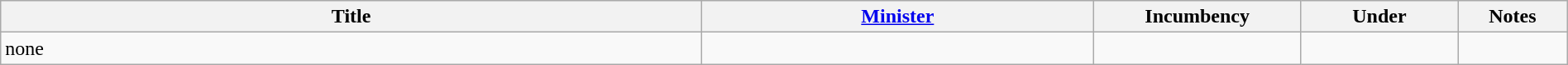<table class="wikitable" style="width:100%;">
<tr>
<th>Title</th>
<th style="width:25%;"><a href='#'>Minister</a></th>
<th style="width:160px;">Incumbency</th>
<th style="width:10%;">Under</th>
<th style="width:7%;">Notes</th>
</tr>
<tr>
<td>none</td>
<td></td>
<td></td>
<td></td>
<td></td>
</tr>
</table>
